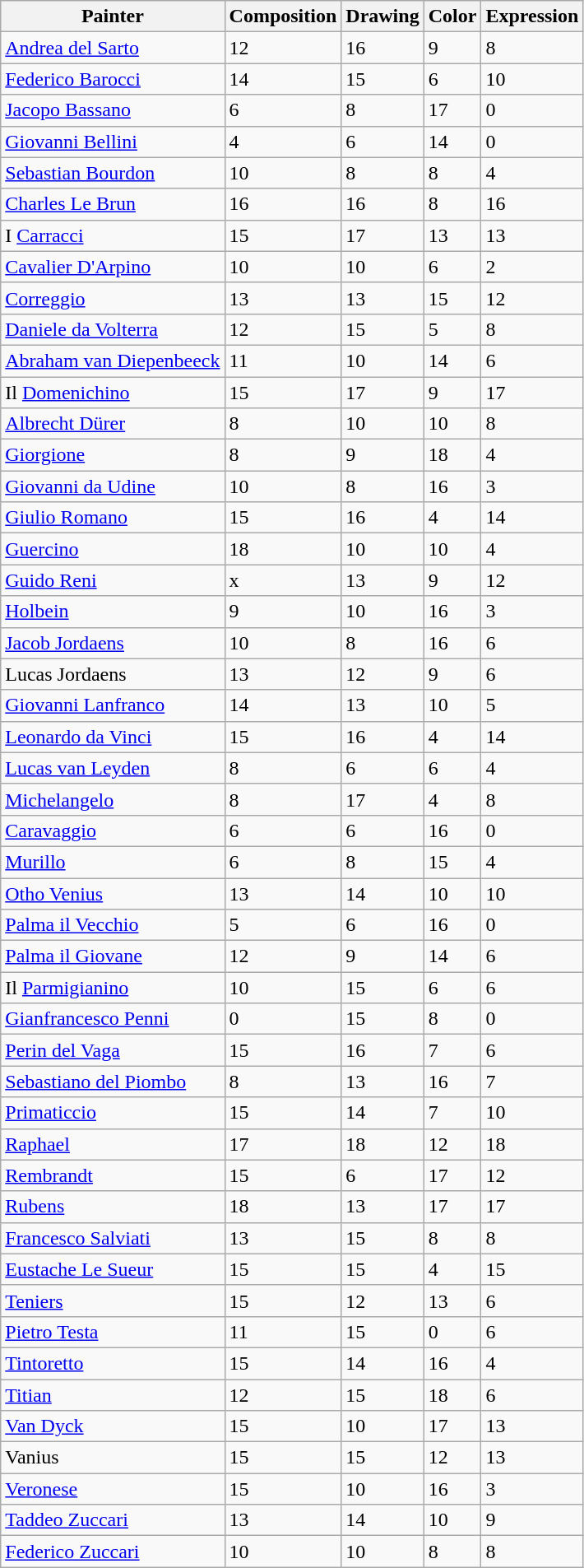<table class="wikitable sortable">
<tr>
<th>Painter</th>
<th>Composition</th>
<th>Drawing</th>
<th>Color</th>
<th>Expression</th>
</tr>
<tr>
<td><a href='#'>Andrea del Sarto</a></td>
<td>12</td>
<td>16</td>
<td>9</td>
<td>8</td>
</tr>
<tr>
<td><a href='#'>Federico Barocci</a></td>
<td>14</td>
<td>15</td>
<td>6</td>
<td>10</td>
</tr>
<tr>
<td><a href='#'>Jacopo Bassano</a></td>
<td>6</td>
<td>8</td>
<td>17</td>
<td>0</td>
</tr>
<tr>
<td><a href='#'>Giovanni Bellini</a></td>
<td>4</td>
<td>6</td>
<td>14</td>
<td>0</td>
</tr>
<tr>
<td><a href='#'>Sebastian Bourdon</a></td>
<td>10</td>
<td>8</td>
<td>8</td>
<td>4</td>
</tr>
<tr>
<td><a href='#'>Charles Le Brun</a></td>
<td>16</td>
<td>16</td>
<td>8</td>
<td>16</td>
</tr>
<tr>
<td>I <a href='#'>Carracci</a></td>
<td>15</td>
<td>17</td>
<td>13</td>
<td>13</td>
</tr>
<tr>
<td><a href='#'>Cavalier D'Arpino</a></td>
<td>10</td>
<td>10</td>
<td>6</td>
<td>2</td>
</tr>
<tr>
<td><a href='#'>Correggio</a></td>
<td>13</td>
<td>13</td>
<td>15</td>
<td>12</td>
</tr>
<tr>
<td><a href='#'>Daniele da Volterra</a></td>
<td>12</td>
<td>15</td>
<td>5</td>
<td>8</td>
</tr>
<tr>
<td><a href='#'>Abraham van Diepenbeeck</a></td>
<td>11</td>
<td>10</td>
<td>14</td>
<td>6</td>
</tr>
<tr>
<td>Il <a href='#'>Domenichino</a></td>
<td>15</td>
<td>17</td>
<td>9</td>
<td>17</td>
</tr>
<tr>
<td><a href='#'>Albrecht Dürer</a></td>
<td>8</td>
<td>10</td>
<td>10</td>
<td>8</td>
</tr>
<tr>
<td><a href='#'>Giorgione</a></td>
<td>8</td>
<td>9</td>
<td>18</td>
<td>4</td>
</tr>
<tr>
<td><a href='#'>Giovanni da Udine</a></td>
<td>10</td>
<td>8</td>
<td>16</td>
<td>3</td>
</tr>
<tr>
<td><a href='#'>Giulio Romano</a></td>
<td>15</td>
<td>16</td>
<td>4</td>
<td>14</td>
</tr>
<tr>
<td><a href='#'>Guercino</a></td>
<td>18</td>
<td>10</td>
<td>10</td>
<td>4</td>
</tr>
<tr>
<td><a href='#'>Guido Reni</a></td>
<td>x</td>
<td>13</td>
<td>9</td>
<td>12</td>
</tr>
<tr>
<td><a href='#'>Holbein</a></td>
<td>9</td>
<td>10</td>
<td>16</td>
<td>3</td>
</tr>
<tr>
<td><a href='#'>Jacob Jordaens</a></td>
<td>10</td>
<td>8</td>
<td>16</td>
<td>6</td>
</tr>
<tr>
<td>Lucas Jordaens</td>
<td>13</td>
<td>12</td>
<td>9</td>
<td>6</td>
</tr>
<tr>
<td><a href='#'>Giovanni Lanfranco</a></td>
<td>14</td>
<td>13</td>
<td>10</td>
<td>5</td>
</tr>
<tr>
<td><a href='#'>Leonardo da Vinci</a></td>
<td>15</td>
<td>16</td>
<td>4</td>
<td>14</td>
</tr>
<tr>
<td><a href='#'>Lucas van Leyden</a></td>
<td>8</td>
<td>6</td>
<td>6</td>
<td>4</td>
</tr>
<tr>
<td><a href='#'>Michelangelo</a></td>
<td>8</td>
<td>17</td>
<td>4</td>
<td>8</td>
</tr>
<tr>
<td><a href='#'>Caravaggio</a></td>
<td>6</td>
<td>6</td>
<td>16</td>
<td>0</td>
</tr>
<tr>
<td><a href='#'>Murillo</a></td>
<td>6</td>
<td>8</td>
<td>15</td>
<td>4</td>
</tr>
<tr>
<td><a href='#'>Otho Venius</a></td>
<td>13</td>
<td>14</td>
<td>10</td>
<td>10</td>
</tr>
<tr>
<td><a href='#'>Palma il Vecchio</a></td>
<td>5</td>
<td>6</td>
<td>16</td>
<td>0</td>
</tr>
<tr>
<td><a href='#'>Palma il Giovane</a></td>
<td>12</td>
<td>9</td>
<td>14</td>
<td>6</td>
</tr>
<tr>
<td>Il <a href='#'>Parmigianino</a></td>
<td>10</td>
<td>15</td>
<td>6</td>
<td>6</td>
</tr>
<tr>
<td><a href='#'>Gianfrancesco Penni</a></td>
<td>0</td>
<td>15</td>
<td>8</td>
<td>0</td>
</tr>
<tr>
<td><a href='#'>Perin del Vaga</a></td>
<td>15</td>
<td>16</td>
<td>7</td>
<td>6</td>
</tr>
<tr>
<td><a href='#'>Sebastiano del Piombo</a></td>
<td>8</td>
<td>13</td>
<td>16</td>
<td>7</td>
</tr>
<tr>
<td><a href='#'>Primaticcio</a></td>
<td>15</td>
<td>14</td>
<td>7</td>
<td>10</td>
</tr>
<tr>
<td><a href='#'>Raphael</a></td>
<td>17</td>
<td>18</td>
<td>12</td>
<td>18</td>
</tr>
<tr>
<td><a href='#'>Rembrandt</a></td>
<td>15</td>
<td>6</td>
<td>17</td>
<td>12</td>
</tr>
<tr>
<td><a href='#'>Rubens</a></td>
<td>18</td>
<td>13</td>
<td>17</td>
<td>17</td>
</tr>
<tr>
<td><a href='#'>Francesco Salviati</a></td>
<td>13</td>
<td>15</td>
<td>8</td>
<td>8</td>
</tr>
<tr>
<td><a href='#'>Eustache Le Sueur</a></td>
<td>15</td>
<td>15</td>
<td>4</td>
<td>15</td>
</tr>
<tr>
<td><a href='#'>Teniers</a></td>
<td>15</td>
<td>12</td>
<td>13</td>
<td>6</td>
</tr>
<tr>
<td><a href='#'>Pietro Testa</a></td>
<td>11</td>
<td>15</td>
<td>0</td>
<td>6</td>
</tr>
<tr>
<td><a href='#'>Tintoretto</a></td>
<td>15</td>
<td>14</td>
<td>16</td>
<td>4</td>
</tr>
<tr>
<td><a href='#'>Titian</a></td>
<td>12</td>
<td>15</td>
<td>18</td>
<td>6</td>
</tr>
<tr>
<td><a href='#'>Van Dyck</a></td>
<td>15</td>
<td>10</td>
<td>17</td>
<td>13</td>
</tr>
<tr>
<td>Vanius</td>
<td>15</td>
<td>15</td>
<td>12</td>
<td>13</td>
</tr>
<tr>
<td><a href='#'>Veronese</a></td>
<td>15</td>
<td>10</td>
<td>16</td>
<td>3</td>
</tr>
<tr>
<td><a href='#'>Taddeo Zuccari</a></td>
<td>13</td>
<td>14</td>
<td>10</td>
<td>9</td>
</tr>
<tr>
<td><a href='#'>Federico Zuccari</a></td>
<td>10</td>
<td>10</td>
<td>8</td>
<td>8</td>
</tr>
</table>
